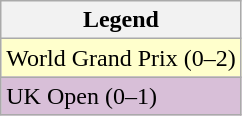<table class="wikitable">
<tr>
<th>Legend</th>
</tr>
<tr style="background:#FFFFCC;">
<td>World Grand Prix (0–2)</td>
</tr>
<tr style="background:thistle">
<td>UK Open (0–1)</td>
</tr>
</table>
